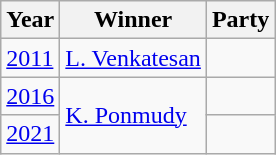<table class="wikitable">
<tr>
<th>Year</th>
<th>Winner</th>
<th colspan="2">Party</th>
</tr>
<tr>
<td><a href='#'>2011</a></td>
<td><a href='#'>L. Venkatesan</a></td>
<td></td>
</tr>
<tr>
<td><a href='#'>2016</a></td>
<td rowspan=2><a href='#'>K. Ponmudy</a></td>
<td></td>
</tr>
<tr>
<td><a href='#'>2021</a></td>
</tr>
</table>
